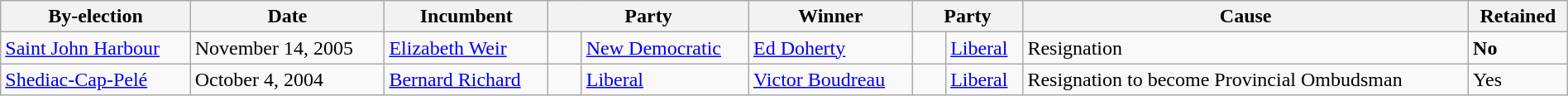<table class=wikitable style="width:100%">
<tr>
<th>By-election</th>
<th>Date</th>
<th>Incumbent</th>
<th colspan=2>Party</th>
<th>Winner</th>
<th colspan=2>Party</th>
<th>Cause</th>
<th>Retained</th>
</tr>
<tr>
<td><a href='#'>Saint John Harbour</a></td>
<td>November 14, 2005</td>
<td><a href='#'>Elizabeth Weir</a></td>
<td>    </td>
<td><a href='#'>New Democratic</a></td>
<td><a href='#'>Ed Doherty</a></td>
<td>    </td>
<td><a href='#'>Liberal</a></td>
<td>Resignation</td>
<td><strong>No</strong></td>
</tr>
<tr>
<td><a href='#'>Shediac-Cap-Pelé</a></td>
<td>October 4, 2004</td>
<td><a href='#'>Bernard Richard</a></td>
<td>    </td>
<td><a href='#'>Liberal</a></td>
<td><a href='#'>Victor Boudreau</a></td>
<td>    </td>
<td><a href='#'>Liberal</a></td>
<td>Resignation to become Provincial Ombudsman</td>
<td>Yes</td>
</tr>
</table>
